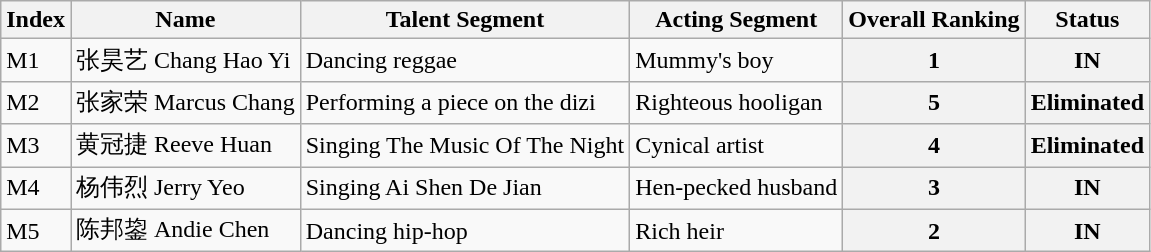<table class="wikitable">
<tr>
<th>Index</th>
<th>Name</th>
<th>Talent Segment</th>
<th>Acting Segment</th>
<th>Overall Ranking</th>
<th>Status</th>
</tr>
<tr>
<td>M1</td>
<td>张昊艺 Chang Hao Yi</td>
<td>Dancing reggae</td>
<td>Mummy's boy</td>
<th>1</th>
<th>IN</th>
</tr>
<tr>
<td>M2</td>
<td>张家荣 Marcus Chang</td>
<td>Performing a piece on the dizi</td>
<td>Righteous hooligan</td>
<th>5</th>
<th>Eliminated</th>
</tr>
<tr>
<td>M3</td>
<td>黄冠捷 Reeve Huan</td>
<td>Singing The Music Of The Night</td>
<td>Cynical artist</td>
<th>4</th>
<th>Eliminated</th>
</tr>
<tr>
<td>M4</td>
<td>杨伟烈 Jerry Yeo</td>
<td>Singing Ai Shen De Jian</td>
<td>Hen-pecked husband</td>
<th>3</th>
<th>IN</th>
</tr>
<tr>
<td>M5</td>
<td>陈邦鋆 Andie Chen</td>
<td>Dancing hip-hop</td>
<td>Rich heir</td>
<th>2</th>
<th>IN</th>
</tr>
</table>
